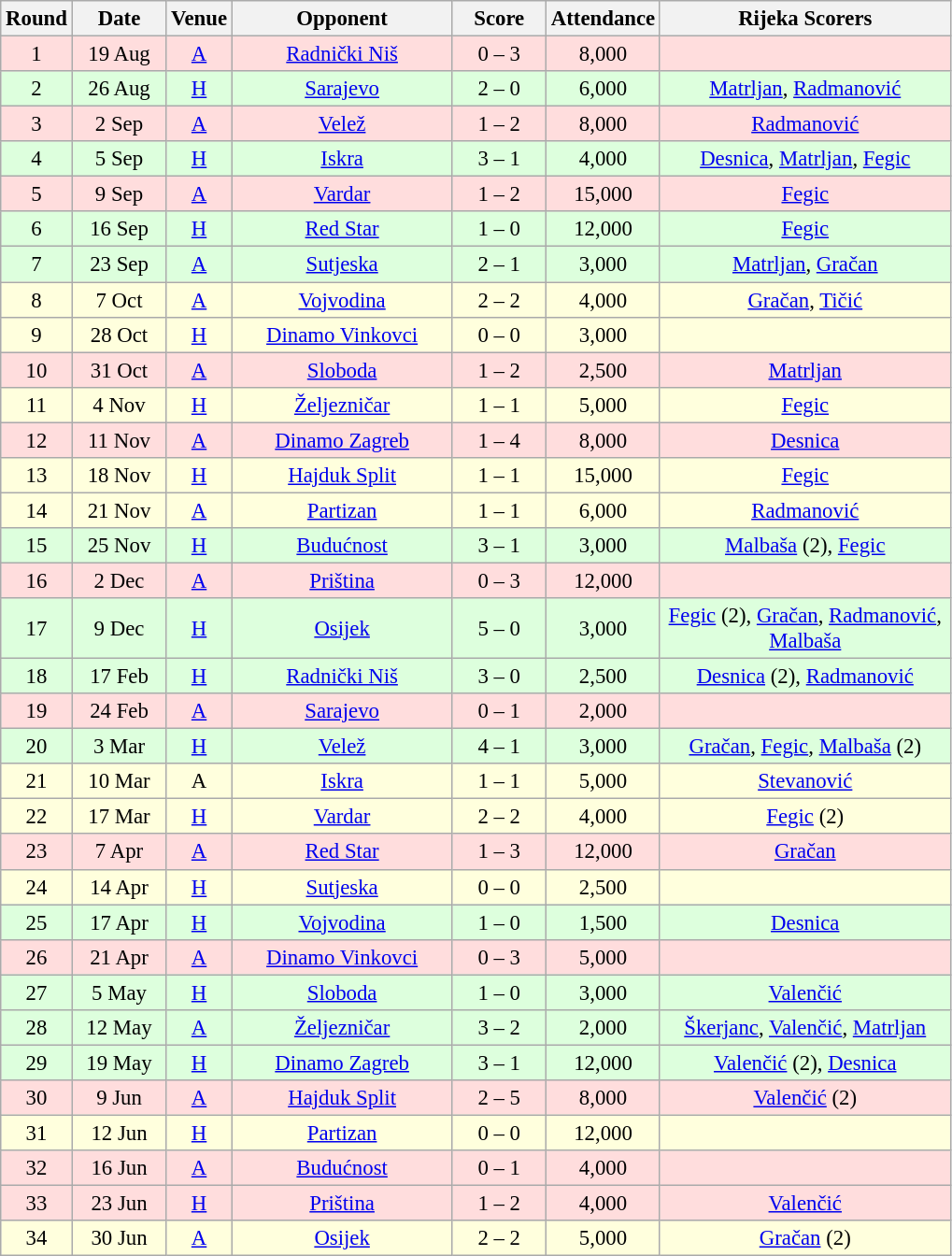<table class="wikitable sortable" style="text-align: center; font-size:95%;">
<tr>
<th width="30">Round</th>
<th width="60">Date</th>
<th width="20">Venue</th>
<th width="150">Opponent</th>
<th width="60">Score</th>
<th width="60">Attendance</th>
<th width="200">Rijeka Scorers</th>
</tr>
<tr bgcolor="#ffdddd">
<td>1</td>
<td>19 Aug</td>
<td><a href='#'>A</a></td>
<td><a href='#'>Radnički Niš</a></td>
<td>0 – 3</td>
<td>8,000</td>
<td></td>
</tr>
<tr bgcolor="#ddffdd">
<td>2</td>
<td>26 Aug</td>
<td><a href='#'>H</a></td>
<td><a href='#'>Sarajevo</a></td>
<td>2 – 0</td>
<td>6,000</td>
<td><a href='#'>Matrljan</a>, <a href='#'>Radmanović</a></td>
</tr>
<tr bgcolor="#ffdddd">
<td>3</td>
<td>2 Sep</td>
<td><a href='#'>A</a></td>
<td><a href='#'>Velež</a></td>
<td>1 – 2</td>
<td>8,000</td>
<td><a href='#'>Radmanović</a></td>
</tr>
<tr bgcolor="#ddffdd">
<td>4</td>
<td>5 Sep</td>
<td><a href='#'>H</a></td>
<td><a href='#'>Iskra</a></td>
<td>3 – 1</td>
<td>4,000</td>
<td><a href='#'>Desnica</a>, <a href='#'>Matrljan</a>, <a href='#'>Fegic</a></td>
</tr>
<tr bgcolor="#ffdddd">
<td>5</td>
<td>9 Sep</td>
<td><a href='#'>A</a></td>
<td><a href='#'>Vardar</a></td>
<td>1 – 2</td>
<td>15,000</td>
<td><a href='#'>Fegic</a></td>
</tr>
<tr bgcolor="#ddffdd">
<td>6</td>
<td>16 Sep</td>
<td><a href='#'>H</a></td>
<td><a href='#'>Red Star</a></td>
<td>1 – 0</td>
<td>12,000</td>
<td><a href='#'>Fegic</a></td>
</tr>
<tr bgcolor="#ddffdd">
<td>7</td>
<td>23 Sep</td>
<td><a href='#'>A</a></td>
<td><a href='#'>Sutjeska</a></td>
<td>2 – 1</td>
<td>3,000</td>
<td><a href='#'>Matrljan</a>, <a href='#'>Gračan</a></td>
</tr>
<tr bgcolor="#ffffdd">
<td>8</td>
<td>7 Oct</td>
<td><a href='#'>A</a></td>
<td><a href='#'>Vojvodina</a></td>
<td>2 – 2</td>
<td>4,000</td>
<td><a href='#'>Gračan</a>, <a href='#'>Tičić</a></td>
</tr>
<tr bgcolor="#ffffdd">
<td>9</td>
<td>28 Oct</td>
<td><a href='#'>H</a></td>
<td><a href='#'>Dinamo Vinkovci</a></td>
<td>0 – 0</td>
<td>3,000</td>
<td></td>
</tr>
<tr bgcolor="#ffdddd">
<td>10</td>
<td>31 Oct</td>
<td><a href='#'>A</a></td>
<td><a href='#'>Sloboda</a></td>
<td>1 – 2</td>
<td>2,500</td>
<td><a href='#'>Matrljan</a></td>
</tr>
<tr bgcolor="#ffffdd">
<td>11</td>
<td>4 Nov</td>
<td><a href='#'>H</a></td>
<td><a href='#'>Željezničar</a></td>
<td>1 – 1</td>
<td>5,000</td>
<td><a href='#'>Fegic</a></td>
</tr>
<tr bgcolor="#ffdddd">
<td>12</td>
<td>11 Nov</td>
<td><a href='#'>A</a></td>
<td><a href='#'>Dinamo Zagreb</a></td>
<td>1 – 4</td>
<td>8,000</td>
<td><a href='#'>Desnica</a></td>
</tr>
<tr bgcolor="#ffffdd">
<td>13</td>
<td>18 Nov</td>
<td><a href='#'>H</a></td>
<td><a href='#'>Hajduk Split</a></td>
<td>1 – 1</td>
<td>15,000</td>
<td><a href='#'>Fegic</a></td>
</tr>
<tr bgcolor="#ffffdd">
<td>14</td>
<td>21 Nov</td>
<td><a href='#'>A</a></td>
<td><a href='#'>Partizan</a></td>
<td>1 – 1</td>
<td>6,000</td>
<td><a href='#'>Radmanović</a></td>
</tr>
<tr bgcolor="#ddffdd">
<td>15</td>
<td>25 Nov</td>
<td><a href='#'>H</a></td>
<td><a href='#'>Budućnost</a></td>
<td>3 – 1</td>
<td>3,000</td>
<td><a href='#'>Malbaša</a> (2), <a href='#'>Fegic</a></td>
</tr>
<tr bgcolor="#ffdddd">
<td>16</td>
<td>2 Dec</td>
<td><a href='#'>A</a></td>
<td><a href='#'>Priština</a></td>
<td>0 – 3</td>
<td>12,000</td>
<td></td>
</tr>
<tr bgcolor="#ddffdd">
<td>17</td>
<td>9 Dec</td>
<td><a href='#'>H</a></td>
<td><a href='#'>Osijek</a></td>
<td>5 – 0</td>
<td>3,000</td>
<td><a href='#'>Fegic</a> (2), <a href='#'>Gračan</a>, <a href='#'>Radmanović</a>, <a href='#'>Malbaša</a></td>
</tr>
<tr bgcolor="#ddffdd">
<td>18</td>
<td>17 Feb</td>
<td><a href='#'>H</a></td>
<td><a href='#'>Radnički Niš</a></td>
<td>3 – 0</td>
<td>2,500</td>
<td><a href='#'>Desnica</a> (2), <a href='#'>Radmanović</a></td>
</tr>
<tr bgcolor="#ffdddd">
<td>19</td>
<td>24 Feb</td>
<td><a href='#'>A</a></td>
<td><a href='#'>Sarajevo</a></td>
<td>0 – 1</td>
<td>2,000</td>
<td></td>
</tr>
<tr bgcolor="#ddffdd">
<td>20</td>
<td>3 Mar</td>
<td><a href='#'>H</a></td>
<td><a href='#'>Velež</a></td>
<td>4 – 1</td>
<td>3,000</td>
<td><a href='#'>Gračan</a>, <a href='#'>Fegic</a>, <a href='#'>Malbaša</a> (2)</td>
</tr>
<tr bgcolor="#ffffdd">
<td>21</td>
<td>10 Mar</td>
<td>A</td>
<td><a href='#'>Iskra</a></td>
<td>1 – 1</td>
<td>5,000</td>
<td><a href='#'>Stevanović</a></td>
</tr>
<tr bgcolor="#ffffdd">
<td>22</td>
<td>17 Mar</td>
<td><a href='#'>H</a></td>
<td><a href='#'>Vardar</a></td>
<td>2 – 2</td>
<td>4,000</td>
<td><a href='#'>Fegic</a> (2)</td>
</tr>
<tr bgcolor="#ffdddd">
<td>23</td>
<td>7 Apr</td>
<td><a href='#'>A</a></td>
<td><a href='#'>Red Star</a></td>
<td>1 – 3</td>
<td>12,000</td>
<td><a href='#'>Gračan</a></td>
</tr>
<tr bgcolor="#ffffdd">
<td>24</td>
<td>14 Apr</td>
<td><a href='#'>H</a></td>
<td><a href='#'>Sutjeska</a></td>
<td>0 – 0</td>
<td>2,500</td>
<td></td>
</tr>
<tr bgcolor="#ddffdd">
<td>25</td>
<td>17 Apr</td>
<td><a href='#'>H</a></td>
<td><a href='#'>Vojvodina</a></td>
<td>1 – 0</td>
<td>1,500</td>
<td><a href='#'>Desnica</a></td>
</tr>
<tr bgcolor="#ffdddd">
<td>26</td>
<td>21 Apr</td>
<td><a href='#'>A</a></td>
<td><a href='#'>Dinamo Vinkovci</a></td>
<td>0 – 3</td>
<td>5,000</td>
<td></td>
</tr>
<tr bgcolor="#ddffdd">
<td>27</td>
<td>5 May</td>
<td><a href='#'>H</a></td>
<td><a href='#'>Sloboda</a></td>
<td>1 – 0</td>
<td>3,000</td>
<td><a href='#'>Valenčić</a></td>
</tr>
<tr bgcolor="#ddffdd">
<td>28</td>
<td>12 May</td>
<td><a href='#'>A</a></td>
<td><a href='#'>Željezničar</a></td>
<td>3 – 2</td>
<td>2,000</td>
<td><a href='#'>Škerjanc</a>, <a href='#'>Valenčić</a>, <a href='#'>Matrljan</a></td>
</tr>
<tr bgcolor="#ddffdd">
<td>29</td>
<td>19 May</td>
<td><a href='#'>H</a></td>
<td><a href='#'>Dinamo Zagreb</a></td>
<td>3 – 1</td>
<td>12,000</td>
<td><a href='#'>Valenčić</a> (2), <a href='#'>Desnica</a></td>
</tr>
<tr bgcolor="#ffdddd">
<td>30</td>
<td>9 Jun</td>
<td><a href='#'>A</a></td>
<td><a href='#'>Hajduk Split</a></td>
<td>2 – 5</td>
<td>8,000</td>
<td><a href='#'>Valenčić</a> (2)</td>
</tr>
<tr bgcolor="#ffffdd">
<td>31</td>
<td>12 Jun</td>
<td><a href='#'>H</a></td>
<td><a href='#'>Partizan</a></td>
<td>0 – 0</td>
<td>12,000</td>
<td></td>
</tr>
<tr bgcolor="#ffdddd">
<td>32</td>
<td>16 Jun</td>
<td><a href='#'>A</a></td>
<td><a href='#'>Budućnost</a></td>
<td>0 – 1</td>
<td>4,000</td>
<td></td>
</tr>
<tr bgcolor="#ffdddd">
<td>33</td>
<td>23 Jun</td>
<td><a href='#'>H</a></td>
<td><a href='#'>Priština</a></td>
<td>1 – 2</td>
<td>4,000</td>
<td><a href='#'>Valenčić</a></td>
</tr>
<tr bgcolor="#ffffdd">
<td>34</td>
<td>30 Jun</td>
<td><a href='#'>A</a></td>
<td><a href='#'>Osijek</a></td>
<td>2 – 2</td>
<td>5,000</td>
<td><a href='#'>Gračan</a> (2)</td>
</tr>
</table>
